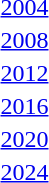<table>
<tr>
<td><a href='#'>2004</a></td>
<td></td>
<td></td>
<td></td>
</tr>
<tr>
<td><a href='#'>2008</a></td>
<td></td>
<td></td>
<td></td>
</tr>
<tr>
<td><a href='#'>2012</a></td>
<td></td>
<td></td>
<td></td>
</tr>
<tr>
<td><a href='#'>2016</a></td>
<td></td>
<td></td>
<td></td>
</tr>
<tr>
<td><a href='#'>2020</a></td>
<td></td>
<td></td>
<td></td>
</tr>
<tr>
<td><a href='#'>2024</a></td>
<td></td>
<td></td>
<td></td>
</tr>
</table>
